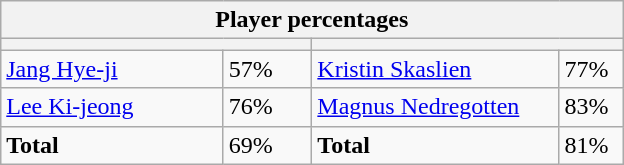<table class="wikitable">
<tr>
<th colspan=4 width=400>Player percentages</th>
</tr>
<tr>
<th colspan=2 width=200 style="white-space:nowrap;"></th>
<th colspan=2 width=200 style="white-space:nowrap;"></th>
</tr>
<tr>
<td><a href='#'>Jang Hye-ji</a></td>
<td>57%</td>
<td><a href='#'>Kristin Skaslien</a></td>
<td>77%</td>
</tr>
<tr>
<td><a href='#'>Lee Ki-jeong</a></td>
<td>76%</td>
<td><a href='#'>Magnus Nedregotten</a></td>
<td>83%</td>
</tr>
<tr>
<td><strong>Total</strong></td>
<td>69%</td>
<td><strong>Total</strong></td>
<td>81%</td>
</tr>
</table>
